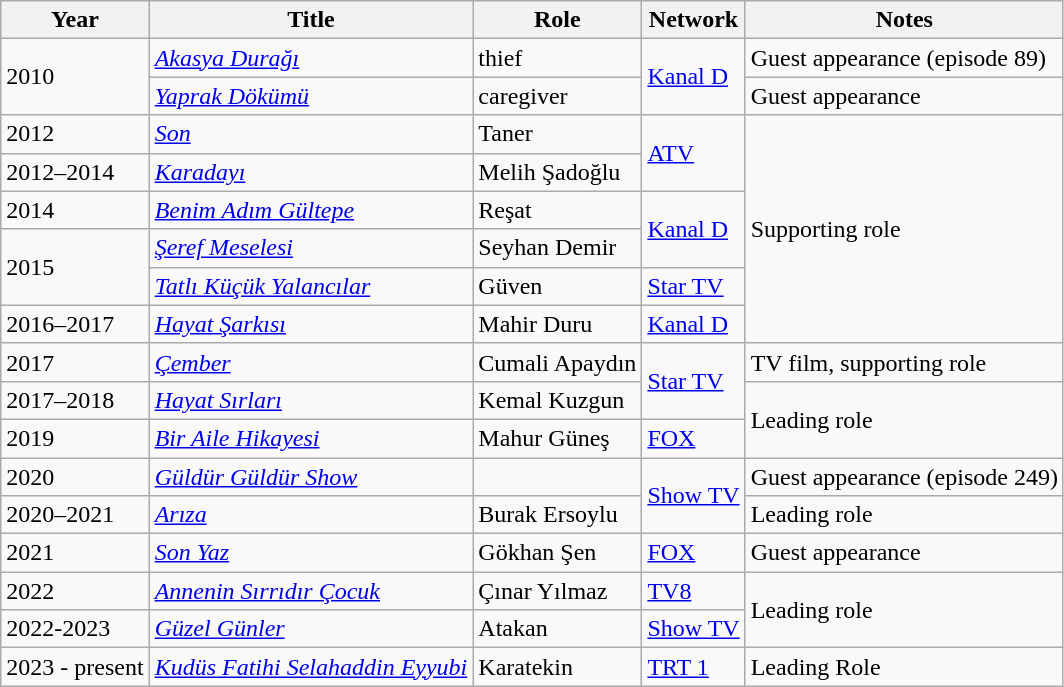<table class="wikitable sortable">
<tr>
<th>Year</th>
<th>Title</th>
<th>Role</th>
<th>Network</th>
<th>Notes</th>
</tr>
<tr>
<td rowspan="2">2010</td>
<td><em><a href='#'>Akasya Durağı</a></em></td>
<td>thief</td>
<td rowspan="2"><a href='#'>Kanal D</a></td>
<td>Guest appearance (episode 89)</td>
</tr>
<tr>
<td><em><a href='#'>Yaprak Dökümü</a></em></td>
<td>caregiver</td>
<td>Guest appearance</td>
</tr>
<tr>
<td>2012</td>
<td><em><a href='#'>Son</a></em></td>
<td>Taner</td>
<td rowspan="2"><a href='#'>ATV</a></td>
<td rowspan="6">Supporting role</td>
</tr>
<tr>
<td>2012–2014</td>
<td><em><a href='#'>Karadayı</a></em></td>
<td>Melih Şadoğlu</td>
</tr>
<tr>
<td>2014</td>
<td><em><a href='#'>Benim Adım Gültepe</a></em></td>
<td>Reşat</td>
<td rowspan="2"><a href='#'>Kanal D</a></td>
</tr>
<tr>
<td rowspan="2">2015</td>
<td><em><a href='#'>Şeref Meselesi</a></em></td>
<td>Seyhan Demir</td>
</tr>
<tr>
<td><em><a href='#'>Tatlı Küçük Yalancılar</a></em></td>
<td>Güven</td>
<td><a href='#'>Star TV</a></td>
</tr>
<tr>
<td>2016–2017</td>
<td><em><a href='#'>Hayat Şarkısı</a></em></td>
<td>Mahir Duru</td>
<td><a href='#'>Kanal D</a></td>
</tr>
<tr>
<td>2017</td>
<td><em><a href='#'>Çember</a></em></td>
<td>Cumali Apaydın</td>
<td rowspan="2"><a href='#'>Star TV</a></td>
<td>TV film, supporting role</td>
</tr>
<tr>
<td>2017–2018</td>
<td><em><a href='#'>Hayat Sırları</a></em></td>
<td>Kemal Kuzgun</td>
<td rowspan="2">Leading role</td>
</tr>
<tr>
<td>2019</td>
<td><em><a href='#'>Bir Aile Hikayesi</a></em></td>
<td>Mahur Güneş</td>
<td><a href='#'>FOX</a></td>
</tr>
<tr>
<td>2020</td>
<td><em><a href='#'>Güldür Güldür Show</a></em></td>
<td></td>
<td rowspan="2"><a href='#'>Show TV</a></td>
<td>Guest appearance (episode 249)</td>
</tr>
<tr>
<td>2020–2021</td>
<td><em><a href='#'>Arıza</a></em></td>
<td>Burak Ersoylu</td>
<td>Leading role</td>
</tr>
<tr>
<td>2021</td>
<td><em><a href='#'>Son Yaz</a></em></td>
<td>Gökhan Şen</td>
<td><a href='#'>FOX</a></td>
<td>Guest appearance</td>
</tr>
<tr>
<td>2022</td>
<td><em><a href='#'>Annenin Sırrıdır Çocuk</a></em></td>
<td>Çınar Yılmaz</td>
<td><a href='#'>TV8</a></td>
<td rowspan="2">Leading role</td>
</tr>
<tr>
<td>2022-2023</td>
<td><em><a href='#'>Güzel Günler</a></em></td>
<td>Atakan</td>
<td><a href='#'>Show TV</a></td>
</tr>
<tr>
<td>2023 - present</td>
<td><em><a href='#'>Kudüs Fatihi Selahaddin Eyyubi</a></em></td>
<td>Karatekin</td>
<td><a href='#'>TRT 1</a></td>
<td>Leading Role</td>
</tr>
</table>
